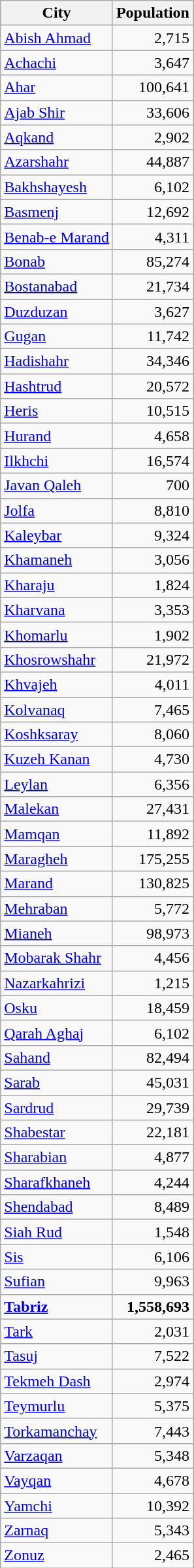<table class="wikitable sortable">
<tr>
<th>City</th>
<th>Population</th>
</tr>
<tr>
<td><a href='#'>Abish Ahmad</a></td>
<td style="text-align: right;">2,715</td>
</tr>
<tr>
<td><a href='#'>Achachi</a></td>
<td style="text-align: right;">3,647</td>
</tr>
<tr>
<td><a href='#'>Ahar</a></td>
<td style="text-align: right;">100,641</td>
</tr>
<tr>
<td><a href='#'>Ajab Shir</a></td>
<td style="text-align: right;">33,606</td>
</tr>
<tr>
<td><a href='#'>Aqkand</a></td>
<td style="text-align: right;">2,902</td>
</tr>
<tr>
<td><a href='#'>Azarshahr</a></td>
<td style="text-align: right;">44,887</td>
</tr>
<tr>
<td><a href='#'>Bakhshayesh</a></td>
<td style="text-align: right;">6,102</td>
</tr>
<tr>
<td><a href='#'>Basmenj</a></td>
<td style="text-align: right;">12,692</td>
</tr>
<tr>
<td><a href='#'>Benab-e Marand</a></td>
<td style="text-align: right;">4,311</td>
</tr>
<tr>
<td><a href='#'>Bonab</a></td>
<td style="text-align: right;">85,274</td>
</tr>
<tr>
<td><a href='#'>Bostanabad</a></td>
<td style="text-align: right;">21,734</td>
</tr>
<tr>
<td><a href='#'>Duzduzan</a></td>
<td style="text-align: right;">3,627</td>
</tr>
<tr>
<td><a href='#'>Gugan</a></td>
<td style="text-align: right;">11,742</td>
</tr>
<tr>
<td><a href='#'>Hadishahr</a></td>
<td style="text-align: right;">34,346</td>
</tr>
<tr>
<td><a href='#'>Hashtrud</a></td>
<td style="text-align: right;">20,572</td>
</tr>
<tr>
<td><a href='#'>Heris</a></td>
<td style="text-align: right;">10,515</td>
</tr>
<tr>
<td><a href='#'>Hurand</a></td>
<td style="text-align: right;">4,658</td>
</tr>
<tr>
<td><a href='#'>Ilkhchi</a></td>
<td style="text-align: right;">16,574</td>
</tr>
<tr>
<td><a href='#'>Javan Qaleh</a></td>
<td style="text-align: right;">700</td>
</tr>
<tr>
<td><a href='#'>Jolfa</a></td>
<td style="text-align: right;">8,810</td>
</tr>
<tr>
<td><a href='#'>Kaleybar</a></td>
<td style="text-align: right;">9,324</td>
</tr>
<tr>
<td><a href='#'>Khamaneh</a></td>
<td style="text-align: right;">3,056</td>
</tr>
<tr>
<td><a href='#'>Kharaju</a></td>
<td style="text-align: right;">1,824</td>
</tr>
<tr>
<td><a href='#'>Kharvana</a></td>
<td style="text-align: right;">3,353</td>
</tr>
<tr>
<td><a href='#'>Khomarlu</a></td>
<td style="text-align: right;">1,902</td>
</tr>
<tr>
<td><a href='#'>Khosrowshahr</a></td>
<td style="text-align: right;">21,972</td>
</tr>
<tr>
<td><a href='#'>Khvajeh</a></td>
<td style="text-align: right;">4,011</td>
</tr>
<tr>
<td><a href='#'>Kolvanaq</a></td>
<td style="text-align: right;">7,465</td>
</tr>
<tr>
<td><a href='#'>Koshksaray</a></td>
<td style="text-align: right;">8,060</td>
</tr>
<tr>
<td><a href='#'>Kuzeh Kanan</a></td>
<td style="text-align: right;">4,730</td>
</tr>
<tr>
<td><a href='#'>Leylan</a></td>
<td style="text-align: right;">6,356</td>
</tr>
<tr>
<td><a href='#'>Malekan</a></td>
<td style="text-align: right;">27,431</td>
</tr>
<tr>
<td><a href='#'>Mamqan</a></td>
<td style="text-align: right;">11,892</td>
</tr>
<tr>
<td><a href='#'>Maragheh</a></td>
<td style="text-align: right;">175,255</td>
</tr>
<tr>
<td><a href='#'>Marand</a></td>
<td style="text-align: right;">130,825</td>
</tr>
<tr>
<td><a href='#'>Mehraban</a></td>
<td style="text-align: right;">5,772</td>
</tr>
<tr>
<td><a href='#'>Mianeh</a></td>
<td style="text-align: right;">98,973</td>
</tr>
<tr>
<td><a href='#'>Mobarak Shahr</a></td>
<td style="text-align: right;">4,456</td>
</tr>
<tr>
<td><a href='#'>Nazarkahrizi</a></td>
<td style="text-align: right;">1,215</td>
</tr>
<tr>
<td><a href='#'>Osku</a></td>
<td style="text-align: right;">18,459</td>
</tr>
<tr>
<td><a href='#'>Qarah Aghaj</a></td>
<td style="text-align: right;">6,102</td>
</tr>
<tr>
<td><a href='#'>Sahand</a></td>
<td style="text-align: right;">82,494</td>
</tr>
<tr>
<td><a href='#'>Sarab</a></td>
<td style="text-align: right;">45,031</td>
</tr>
<tr>
<td><a href='#'>Sardrud</a></td>
<td style="text-align: right;">29,739</td>
</tr>
<tr>
<td><a href='#'>Shabestar</a></td>
<td style="text-align: right;">22,181</td>
</tr>
<tr>
<td><a href='#'>Sharabian</a></td>
<td style="text-align: right;">4,877</td>
</tr>
<tr>
<td><a href='#'>Sharafkhaneh</a></td>
<td style="text-align: right;">4,244</td>
</tr>
<tr>
<td><a href='#'>Shendabad</a></td>
<td style="text-align: right;">8,489</td>
</tr>
<tr>
<td><a href='#'>Siah Rud</a></td>
<td style="text-align: right;">1,548</td>
</tr>
<tr>
<td><a href='#'>Sis</a></td>
<td style="text-align: right;">6,106</td>
</tr>
<tr>
<td><a href='#'>Sufian</a></td>
<td style="text-align: right;">9,963</td>
</tr>
<tr>
<td><strong><a href='#'>Tabriz</a></strong></td>
<td style="text-align: right;"><strong>1,558,693</strong></td>
</tr>
<tr>
<td><a href='#'>Tark</a></td>
<td style="text-align: right;">2,031</td>
</tr>
<tr>
<td><a href='#'>Tasuj</a></td>
<td style="text-align: right;">7,522</td>
</tr>
<tr>
<td><a href='#'>Tekmeh Dash</a></td>
<td style="text-align: right;">2,974</td>
</tr>
<tr>
<td><a href='#'>Teymurlu</a></td>
<td style="text-align: right;">5,375</td>
</tr>
<tr>
<td><a href='#'>Torkamanchay</a></td>
<td style="text-align: right;">7,443</td>
</tr>
<tr>
<td><a href='#'>Varzaqan</a></td>
<td style="text-align: right;">5,348</td>
</tr>
<tr>
<td><a href='#'>Vayqan</a></td>
<td style="text-align: right;">4,678</td>
</tr>
<tr>
<td><a href='#'>Yamchi</a></td>
<td style="text-align: right;">10,392</td>
</tr>
<tr>
<td><a href='#'>Zarnaq</a></td>
<td style="text-align: right;">5,343</td>
</tr>
<tr>
<td><a href='#'>Zonuz</a></td>
<td style="text-align: right;">2,465</td>
</tr>
</table>
